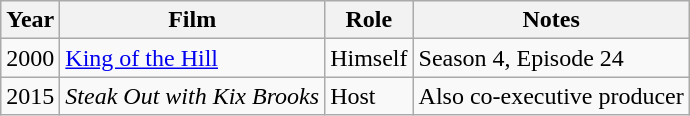<table class="wikitable sortable">
<tr>
<th>Year</th>
<th>Film</th>
<th>Role</th>
<th>Notes</th>
</tr>
<tr>
<td>2000</td>
<td><a href='#'>King of the Hill</a></td>
<td>Himself</td>
<td>Season 4, Episode 24</td>
</tr>
<tr>
<td>2015</td>
<td><em>Steak Out with Kix Brooks</em></td>
<td>Host</td>
<td>Also co-executive producer</td>
</tr>
</table>
